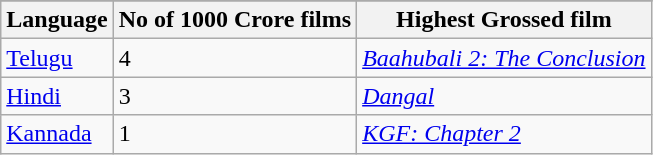<table class="wikitable sortable">
<tr>
</tr>
<tr>
<th>Language</th>
<th>No of 1000 Crore films</th>
<th>Highest Grossed film</th>
</tr>
<tr>
<td><a href='#'>Telugu</a></td>
<td>4</td>
<td><em><a href='#'>Baahubali 2: The Conclusion</a></em></td>
</tr>
<tr>
<td><a href='#'>Hindi</a></td>
<td>3</td>
<td><a href='#'><em>Dangal</em></a></td>
</tr>
<tr>
<td><a href='#'>Kannada</a></td>
<td>1</td>
<td><em><a href='#'>KGF: Chapter 2</a></em></td>
</tr>
</table>
